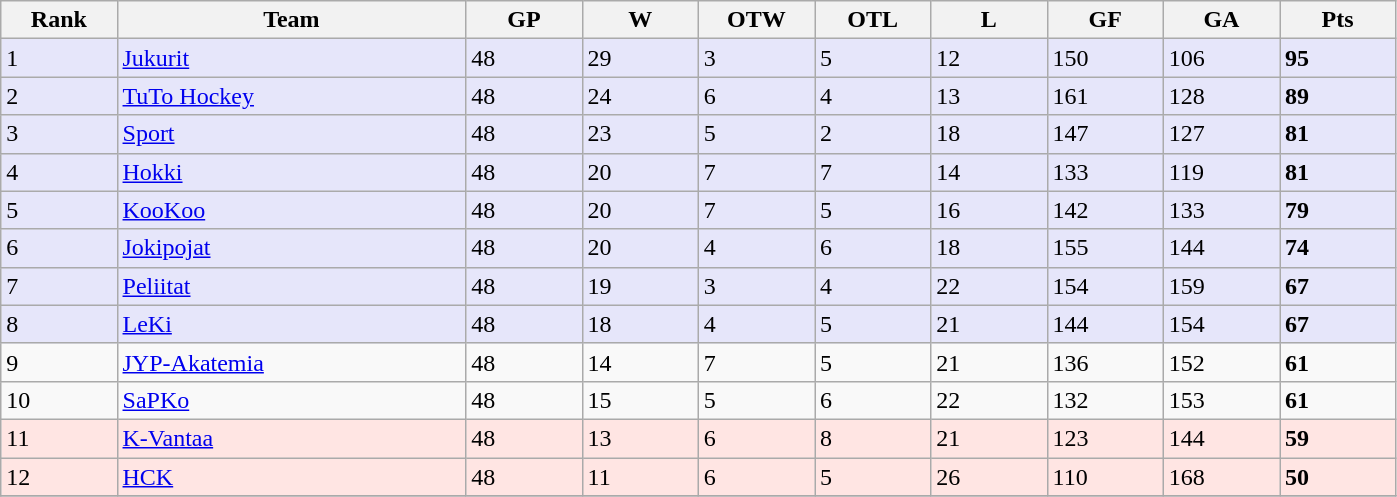<table class="wikitable">
<tr>
<th width="5%" align="left">Rank</th>
<th width="15%">Team</th>
<th width="5%">GP</th>
<th width="5%">W</th>
<th width="5%">OTW</th>
<th width="5%">OTL</th>
<th width="5%">L</th>
<th width="5%">GF</th>
<th width="5%">GA</th>
<th width="5%">Pts</th>
</tr>
<tr bgcolor="#e6e6fa">
<td>1</td>
<td><a href='#'>Jukurit</a></td>
<td>48</td>
<td>29</td>
<td>3</td>
<td>5</td>
<td>12</td>
<td>150</td>
<td>106</td>
<td><strong>95</strong></td>
</tr>
<tr bgcolor="#e6e6fa">
<td>2</td>
<td><a href='#'>TuTo Hockey</a></td>
<td>48</td>
<td>24</td>
<td>6</td>
<td>4</td>
<td>13</td>
<td>161</td>
<td>128</td>
<td><strong>89</strong></td>
</tr>
<tr bgcolor="#e6e6fa">
<td>3</td>
<td><a href='#'>Sport</a></td>
<td>48</td>
<td>23</td>
<td>5</td>
<td>2</td>
<td>18</td>
<td>147</td>
<td>127</td>
<td><strong>81</strong></td>
</tr>
<tr bgcolor="#e6e6fa">
<td>4</td>
<td><a href='#'>Hokki</a></td>
<td>48</td>
<td>20</td>
<td>7</td>
<td>7</td>
<td>14</td>
<td>133</td>
<td>119</td>
<td><strong>81</strong></td>
</tr>
<tr bgcolor="#e6e6fa">
<td>5</td>
<td><a href='#'>KooKoo</a></td>
<td>48</td>
<td>20</td>
<td>7</td>
<td>5</td>
<td>16</td>
<td>142</td>
<td>133</td>
<td><strong>79</strong></td>
</tr>
<tr bgcolor="#e6e6fa">
<td>6</td>
<td><a href='#'>Jokipojat</a></td>
<td>48</td>
<td>20</td>
<td>4</td>
<td>6</td>
<td>18</td>
<td>155</td>
<td>144</td>
<td><strong>74</strong></td>
</tr>
<tr bgcolor="#e6e6fa">
<td>7</td>
<td><a href='#'>Peliitat</a></td>
<td>48</td>
<td>19</td>
<td>3</td>
<td>4</td>
<td>22</td>
<td>154</td>
<td>159</td>
<td><strong>67</strong></td>
</tr>
<tr bgcolor="#e6e6fa">
<td>8</td>
<td><a href='#'>LeKi</a></td>
<td>48</td>
<td>18</td>
<td>4</td>
<td>5</td>
<td>21</td>
<td>144</td>
<td>154</td>
<td><strong>67</strong></td>
</tr>
<tr>
<td>9</td>
<td><a href='#'>JYP-Akatemia</a></td>
<td>48</td>
<td>14</td>
<td>7</td>
<td>5</td>
<td>21</td>
<td>136</td>
<td>152</td>
<td><strong>61</strong></td>
</tr>
<tr>
<td>10</td>
<td><a href='#'>SaPKo</a></td>
<td>48</td>
<td>15</td>
<td>5</td>
<td>6</td>
<td>22</td>
<td>132</td>
<td>153</td>
<td><strong>61</strong></td>
</tr>
<tr bgcolor="#ffe5e3">
<td>11</td>
<td><a href='#'>K-Vantaa</a></td>
<td>48</td>
<td>13</td>
<td>6</td>
<td>8</td>
<td>21</td>
<td>123</td>
<td>144</td>
<td><strong>59</strong></td>
</tr>
<tr bgcolor="#ffe5e3">
<td>12</td>
<td><a href='#'>HCK</a></td>
<td>48</td>
<td>11</td>
<td>6</td>
<td>5</td>
<td>26</td>
<td>110</td>
<td>168</td>
<td><strong>50</strong></td>
</tr>
<tr>
</tr>
</table>
